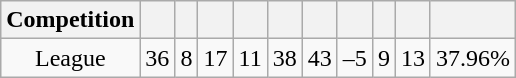<table class="wikitable">
<tr>
<th>Competition</th>
<th></th>
<th></th>
<th></th>
<th></th>
<th></th>
<th></th>
<th></th>
<th></th>
<th></th>
<th></th>
</tr>
<tr align=center>
<td>League</td>
<td>36</td>
<td>8</td>
<td>17</td>
<td>11</td>
<td>38</td>
<td>43</td>
<td>–5</td>
<td>9</td>
<td>13</td>
<td>37.96%</td>
</tr>
</table>
